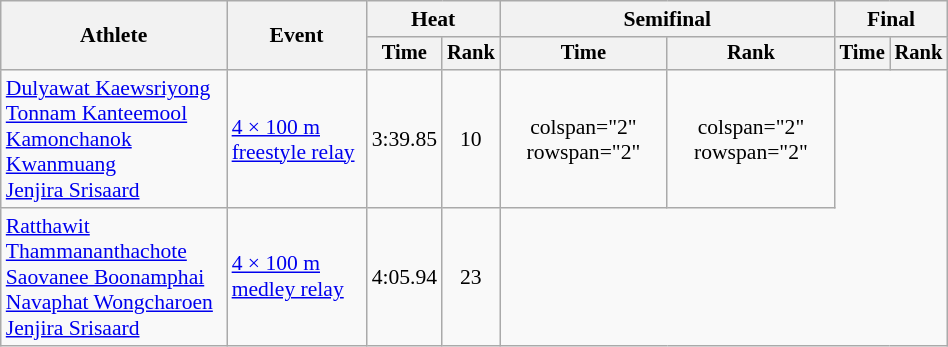<table class="wikitable" style="text-align:center; font-size:90%; width:50%;">
<tr>
<th rowspan="2">Athlete</th>
<th rowspan="2">Event</th>
<th colspan="2">Heat</th>
<th colspan="2">Semifinal</th>
<th colspan="2">Final</th>
</tr>
<tr style="font-size:95%">
<th>Time</th>
<th>Rank</th>
<th>Time</th>
<th>Rank</th>
<th>Time</th>
<th>Rank</th>
</tr>
<tr align=center>
<td align=left><a href='#'>Dulyawat Kaewsriyong</a> <br><a href='#'>Tonnam Kanteemool</a>  <br><a href='#'>Kamonchanok Kwanmuang</a> <br><a href='#'>Jenjira Srisaard</a></td>
<td align=left><a href='#'>4 × 100 m freestyle relay</a></td>
<td>3:39.85</td>
<td>10</td>
<td>colspan="2" rowspan="2" </td>
<td>colspan="2" rowspan="2"</td>
</tr>
<tr align=center>
<td align=left><a href='#'>Ratthawit Thammananthachote</a> <br><a href='#'>Saovanee Boonamphai</a> <br><a href='#'>Navaphat Wongcharoen</a>  <br><a href='#'>Jenjira Srisaard</a></td>
<td align=left><a href='#'>4 × 100 m medley relay</a></td>
<td>4:05.94</td>
<td>23</td>
</tr>
</table>
